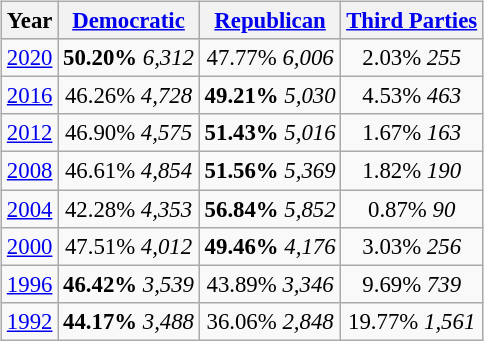<table class="wikitable"  style="float:right; margin:1em; font-size:95%;">
<tr style="background:lightgrey;">
<th>Year</th>
<th><a href='#'>Democratic</a></th>
<th><a href='#'>Republican</a></th>
<th><a href='#'>Third Parties</a></th>
</tr>
<tr>
<td align="center" ><a href='#'>2020</a></td>
<td align="center" ><strong>50.20%</strong> <em>6,312</em></td>
<td align="center" >47.77% <em>6,006</em></td>
<td align="center" >2.03% <em>255</em></td>
</tr>
<tr>
<td align="center" ><a href='#'>2016</a></td>
<td align="center" >46.26% <em>4,728</em></td>
<td align="center" ><strong>49.21%</strong> <em>5,030</em></td>
<td align="center" >4.53% <em>463</em></td>
</tr>
<tr>
<td align="center" ><a href='#'>2012</a></td>
<td align="center" >46.90% <em>4,575</em></td>
<td align="center" ><strong>51.43%</strong> <em>5,016</em></td>
<td align="center" >1.67% <em>163</em></td>
</tr>
<tr>
<td align="center" ><a href='#'>2008</a></td>
<td align="center" >46.61% <em>4,854</em></td>
<td align="center" ><strong>51.56%</strong> <em>5,369</em></td>
<td align="center" >1.82% <em>190</em></td>
</tr>
<tr>
<td align="center" ><a href='#'>2004</a></td>
<td align="center" >42.28% <em>4,353</em></td>
<td align="center" ><strong>56.84%</strong> <em>5,852</em></td>
<td align="center" >0.87% <em>90</em></td>
</tr>
<tr>
<td align="center" ><a href='#'>2000</a></td>
<td align="center" >47.51% <em>4,012</em></td>
<td align="center" ><strong>49.46%</strong> <em>4,176</em></td>
<td align="center" >3.03% <em>256</em></td>
</tr>
<tr>
<td align="center" ><a href='#'>1996</a></td>
<td align="center" ><strong>46.42%</strong> <em>3,539</em></td>
<td align="center" >43.89% <em>3,346</em></td>
<td align="center" >9.69% <em>739</em></td>
</tr>
<tr>
<td align="center" ><a href='#'>1992</a></td>
<td align="center" ><strong>44.17%</strong> <em>3,488</em></td>
<td align="center" >36.06% <em>2,848</em></td>
<td align="center" >19.77% <em>1,561</em></td>
</tr>
</table>
